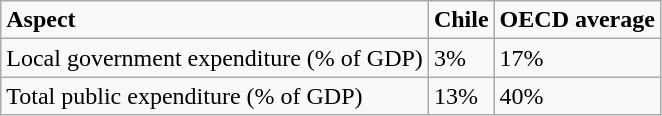<table class="wikitable">
<tr>
<td><strong>Aspect</strong></td>
<td><strong>Chile</strong></td>
<td><strong>OECD average</strong></td>
</tr>
<tr>
<td>Local government expenditure (% of GDP)</td>
<td>3%</td>
<td>17%</td>
</tr>
<tr>
<td>Total public expenditure (% of GDP)</td>
<td>13%</td>
<td>40%</td>
</tr>
</table>
